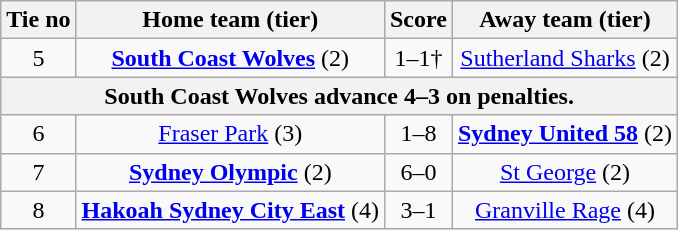<table class="wikitable" style="text-align:center">
<tr>
<th>Tie no</th>
<th>Home team (tier)</th>
<th>Score</th>
<th>Away team (tier)</th>
</tr>
<tr>
<td>5</td>
<td><strong><a href='#'>South Coast Wolves</a></strong> (2)</td>
<td>1–1†</td>
<td><a href='#'>Sutherland Sharks</a> (2)</td>
</tr>
<tr>
<th colspan=6>South Coast Wolves advance 4–3 on penalties.</th>
</tr>
<tr>
<td>6</td>
<td><a href='#'>Fraser Park</a> (3)</td>
<td>1–8</td>
<td><strong><a href='#'>Sydney United 58</a></strong> (2)</td>
</tr>
<tr>
<td>7</td>
<td><strong><a href='#'>Sydney Olympic</a></strong> (2)</td>
<td>6–0</td>
<td><a href='#'>St George</a> (2)</td>
</tr>
<tr>
<td>8</td>
<td><strong><a href='#'>Hakoah Sydney City East</a></strong> (4)</td>
<td>3–1</td>
<td><a href='#'>Granville Rage</a> (4)</td>
</tr>
</table>
